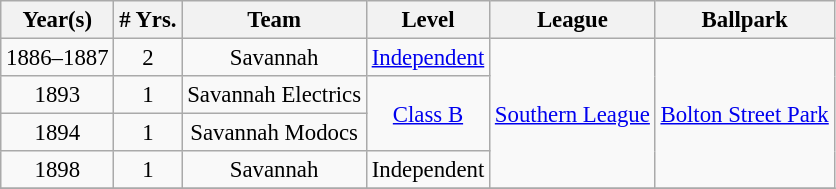<table class="wikitable" style="text-align:center; font-size: 95%;">
<tr>
<th>Year(s)</th>
<th># Yrs.</th>
<th>Team</th>
<th>Level</th>
<th>League</th>
<th>Ballpark</th>
</tr>
<tr>
<td>1886–1887</td>
<td>2</td>
<td>Savannah</td>
<td><a href='#'>Independent</a></td>
<td rowspan=4><a href='#'>Southern League</a></td>
<td rowspan=4><a href='#'>Bolton Street Park</a></td>
</tr>
<tr>
<td>1893</td>
<td>1</td>
<td>Savannah Electrics</td>
<td rowspan=2><a href='#'>Class B</a></td>
</tr>
<tr>
<td>1894</td>
<td>1</td>
<td>Savannah Modocs</td>
</tr>
<tr>
<td>1898</td>
<td>1</td>
<td>Savannah</td>
<td>Independent</td>
</tr>
<tr>
</tr>
</table>
